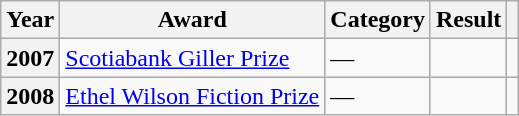<table class="wikitable sortable">
<tr>
<th>Year</th>
<th>Award</th>
<th>Category</th>
<th>Result</th>
<th></th>
</tr>
<tr>
<th>2007</th>
<td><a href='#'>Scotiabank Giller Prize</a></td>
<td>—</td>
<td></td>
<td></td>
</tr>
<tr>
<th>2008</th>
<td><a href='#'>Ethel Wilson Fiction Prize</a></td>
<td>—</td>
<td></td>
<td></td>
</tr>
</table>
